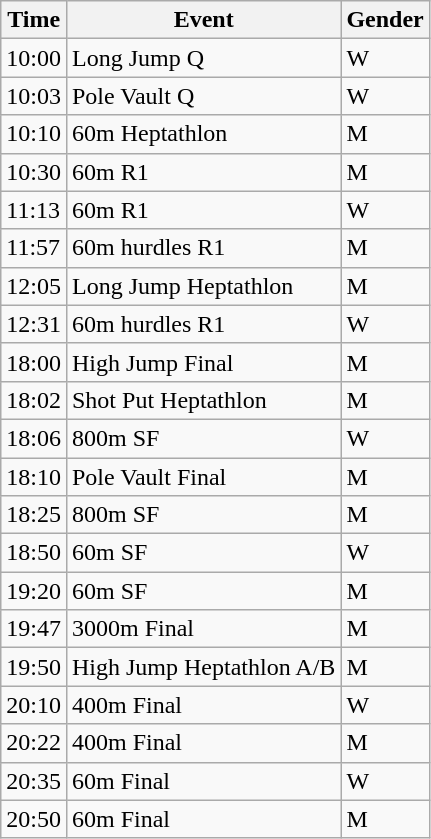<table class="wikitable" style="display: inline-table;">
<tr>
<th>Time</th>
<th>Event</th>
<th>Gender</th>
</tr>
<tr>
<td>10:00</td>
<td>Long Jump Q</td>
<td>W</td>
</tr>
<tr>
<td>10:03</td>
<td>Pole Vault Q</td>
<td>W</td>
</tr>
<tr>
<td>10:10</td>
<td>60m Heptathlon</td>
<td>M</td>
</tr>
<tr>
<td>10:30</td>
<td>60m R1</td>
<td>M</td>
</tr>
<tr>
<td>11:13</td>
<td>60m R1</td>
<td>W</td>
</tr>
<tr>
<td>11:57</td>
<td>60m hurdles R1</td>
<td>M</td>
</tr>
<tr>
<td>12:05</td>
<td>Long Jump Heptathlon</td>
<td>M</td>
</tr>
<tr>
<td>12:31</td>
<td>60m hurdles R1</td>
<td>W</td>
</tr>
<tr>
<td>18:00</td>
<td>High Jump Final</td>
<td>M</td>
</tr>
<tr>
<td>18:02</td>
<td>Shot Put Heptathlon</td>
<td>M</td>
</tr>
<tr>
<td>18:06</td>
<td>800m SF</td>
<td>W</td>
</tr>
<tr>
<td>18:10</td>
<td>Pole Vault Final</td>
<td>M</td>
</tr>
<tr>
<td>18:25</td>
<td>800m SF</td>
<td>M</td>
</tr>
<tr>
<td>18:50</td>
<td>60m SF</td>
<td>W</td>
</tr>
<tr>
<td>19:20</td>
<td>60m SF</td>
<td>M</td>
</tr>
<tr>
<td>19:47</td>
<td>3000m Final</td>
<td>M</td>
</tr>
<tr>
<td>19:50</td>
<td>High Jump Heptathlon A/B</td>
<td>M</td>
</tr>
<tr>
<td>20:10</td>
<td>400m Final</td>
<td>W</td>
</tr>
<tr>
<td>20:22</td>
<td>400m Final</td>
<td>M</td>
</tr>
<tr>
<td>20:35</td>
<td>60m Final</td>
<td>W</td>
</tr>
<tr>
<td>20:50</td>
<td>60m Final</td>
<td>M</td>
</tr>
</table>
